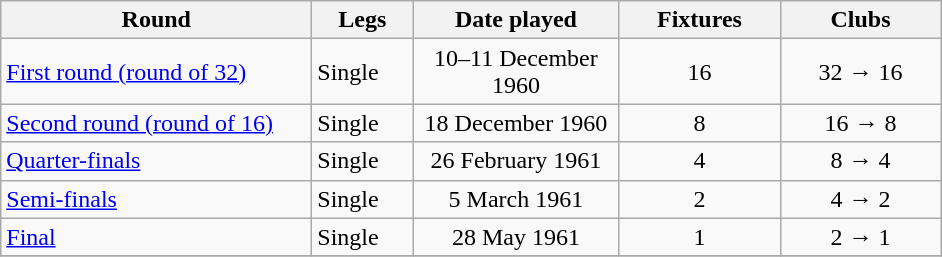<table class="wikitable" style="text-align:left">
<tr>
<th width=200>Round</th>
<th width=60>Legs</th>
<th width=130>Date played</th>
<th width=100>Fixtures</th>
<th width=100>Clubs</th>
</tr>
<tr>
<td><a href='#'>First round (round of 32)</a></td>
<td>Single</td>
<td align="center">10–11 December 1960</td>
<td align="center">16</td>
<td align="center">32 → 16</td>
</tr>
<tr>
<td><a href='#'>Second round (round of 16)</a></td>
<td>Single</td>
<td align="center">18 December 1960</td>
<td align="center">8</td>
<td align="center">16 → 8</td>
</tr>
<tr>
<td><a href='#'>Quarter-finals</a></td>
<td>Single</td>
<td align="center">26 February 1961</td>
<td align="center">4</td>
<td align="center">8 → 4</td>
</tr>
<tr>
<td><a href='#'>Semi-finals</a></td>
<td>Single</td>
<td align="center">5 March 1961</td>
<td align="center">2</td>
<td align="center">4 → 2</td>
</tr>
<tr>
<td><a href='#'>Final</a></td>
<td>Single</td>
<td align="center">28 May 1961</td>
<td align="center">1</td>
<td align="center">2 → 1</td>
</tr>
<tr>
</tr>
</table>
